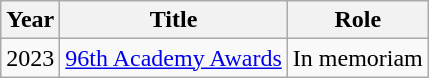<table class="wikitable">
<tr>
<th>Year</th>
<th>Title</th>
<th>Role</th>
</tr>
<tr>
<td>2023</td>
<td><a href='#'>96th Academy Awards</a></td>
<td>In memoriam</td>
</tr>
</table>
